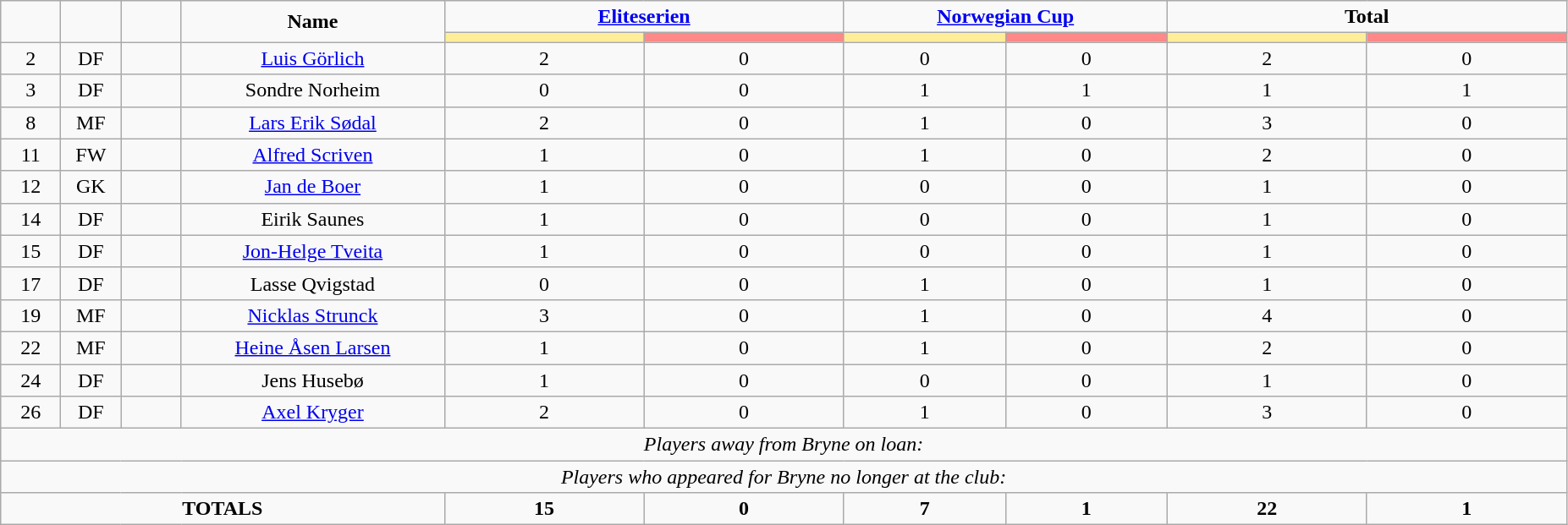<table class="wikitable" style="font-size: 100%; text-align: center;">
<tr>
<td rowspan="2" width=40 align="center"><strong></strong></td>
<td rowspan="2" width=40 align="center"><strong></strong></td>
<td rowspan="2" width=40 align="center"><strong></strong></td>
<td rowspan="2" width=200 align="center"><strong>Name</strong></td>
<td colspan="2" align="center"><strong><a href='#'>Eliteserien</a></strong></td>
<td colspan="2" align="center"><strong><a href='#'>Norwegian Cup</a></strong></td>
<td colspan="2" align="center"><strong>Total</strong></td>
</tr>
<tr>
<th width=150 style="background: #FFEE99"></th>
<th width=150 style="background: #FF8888"></th>
<th width=120 style="background: #FFEE99"></th>
<th width=120 style="background: #FF8888"></th>
<th width=150 style="background: #FFEE99"></th>
<th width=150 style="background: #FF8888"></th>
</tr>
<tr>
<td>2</td>
<td>DF</td>
<td></td>
<td><a href='#'>Luis Görlich</a></td>
<td>2</td>
<td>0</td>
<td>0</td>
<td>0</td>
<td>2</td>
<td>0</td>
</tr>
<tr>
<td>3</td>
<td>DF</td>
<td></td>
<td>Sondre Norheim</td>
<td>0</td>
<td>0</td>
<td>1</td>
<td>1</td>
<td>1</td>
<td>1</td>
</tr>
<tr>
<td>8</td>
<td>MF</td>
<td></td>
<td><a href='#'>Lars Erik Sødal</a></td>
<td>2</td>
<td>0</td>
<td>1</td>
<td>0</td>
<td>3</td>
<td>0</td>
</tr>
<tr>
<td>11</td>
<td>FW</td>
<td></td>
<td><a href='#'>Alfred Scriven</a></td>
<td>1</td>
<td>0</td>
<td>1</td>
<td>0</td>
<td>2</td>
<td>0</td>
</tr>
<tr>
<td>12</td>
<td>GK</td>
<td></td>
<td><a href='#'>Jan de Boer</a></td>
<td>1</td>
<td>0</td>
<td>0</td>
<td>0</td>
<td>1</td>
<td>0</td>
</tr>
<tr>
<td>14</td>
<td>DF</td>
<td></td>
<td>Eirik Saunes</td>
<td>1</td>
<td>0</td>
<td>0</td>
<td>0</td>
<td>1</td>
<td>0</td>
</tr>
<tr>
<td>15</td>
<td>DF</td>
<td></td>
<td><a href='#'>Jon-Helge Tveita</a></td>
<td>1</td>
<td>0</td>
<td>0</td>
<td>0</td>
<td>1</td>
<td>0</td>
</tr>
<tr>
<td>17</td>
<td>DF</td>
<td></td>
<td>Lasse Qvigstad</td>
<td>0</td>
<td>0</td>
<td>1</td>
<td>0</td>
<td>1</td>
<td>0</td>
</tr>
<tr>
<td>19</td>
<td>MF</td>
<td></td>
<td><a href='#'>Nicklas Strunck</a></td>
<td>3</td>
<td>0</td>
<td>1</td>
<td>0</td>
<td>4</td>
<td>0</td>
</tr>
<tr>
<td>22</td>
<td>MF</td>
<td></td>
<td><a href='#'>Heine Åsen Larsen</a></td>
<td>1</td>
<td>0</td>
<td>1</td>
<td>0</td>
<td>2</td>
<td>0</td>
</tr>
<tr>
<td>24</td>
<td>DF</td>
<td></td>
<td>Jens Husebø</td>
<td>1</td>
<td>0</td>
<td>0</td>
<td>0</td>
<td>1</td>
<td>0</td>
</tr>
<tr>
<td>26</td>
<td>DF</td>
<td></td>
<td><a href='#'>Axel Kryger</a></td>
<td>2</td>
<td>0</td>
<td>1</td>
<td>0</td>
<td>3</td>
<td>0</td>
</tr>
<tr>
<td colspan="16"><em>Players away from Bryne on loan:</em></td>
</tr>
<tr>
<td colspan="16"><em>Players who appeared for Bryne no longer at the club:</em></td>
</tr>
<tr>
<td colspan="4"><strong>TOTALS</strong></td>
<td><strong>15</strong></td>
<td><strong>0</strong></td>
<td><strong>7</strong></td>
<td><strong>1</strong></td>
<td><strong>22</strong></td>
<td><strong>1</strong></td>
</tr>
</table>
